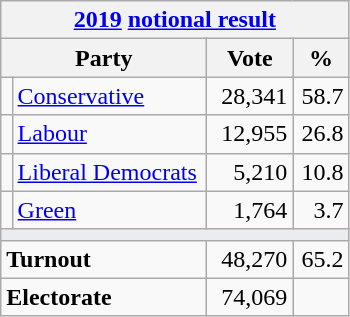<table class="wikitable">
<tr>
<th colspan="4"><a href='#'>2019</a> <a href='#'>notional result</a></th>
</tr>
<tr>
<th bgcolor="#DDDDFF" width="130px" colspan="2">Party</th>
<th bgcolor="#DDDDFF" width="50px">Vote</th>
<th bgcolor="#DDDDFF" width="30px">%</th>
</tr>
<tr>
<td></td>
<td><a href='#'>Conservative</a></td>
<td align=right>28,341</td>
<td align=right>58.7</td>
</tr>
<tr>
<td></td>
<td><a href='#'>Labour</a></td>
<td align=right>12,955</td>
<td align=right>26.8</td>
</tr>
<tr>
<td></td>
<td><a href='#'>Liberal Democrats</a></td>
<td align=right>5,210</td>
<td align=right>10.8</td>
</tr>
<tr>
<td></td>
<td><a href='#'>Green</a></td>
<td align=right>1,764</td>
<td align=right>3.7</td>
</tr>
<tr>
<td colspan="4" bgcolor="#EAECF0"></td>
</tr>
<tr>
<td colspan="2"><strong>Turnout</strong></td>
<td align=right>48,270</td>
<td align=right>65.2</td>
</tr>
<tr>
<td colspan="2"><strong>Electorate</strong></td>
<td align=right>74,069</td>
</tr>
</table>
